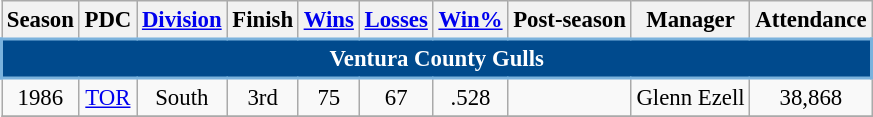<table class="wikitable" style="text-align:center; font-size:95%">
<tr>
<th scope="col">Season</th>
<th scope="col">PDC</th>
<th scope="col"><a href='#'>Division</a></th>
<th scope="col">Finish</th>
<th scope="col"><a href='#'>Wins</a></th>
<th scope="col"><a href='#'>Losses</a></th>
<th scope="col"><a href='#'>Win%</a></th>
<th scope="col">Post-season</th>
<th scope="col">Manager</th>
<th scope="col">Attendance</th>
</tr>
<tr>
<td align="center" colspan="11" style="background: #004A8D; color: white; border:2px solid #7AB2DD"><strong>Ventura County Gulls</strong></td>
</tr>
<tr>
<td>1986</td>
<td><a href='#'>TOR</a></td>
<td>South</td>
<td>3rd</td>
<td>75</td>
<td>67</td>
<td>.528</td>
<td></td>
<td>Glenn Ezell</td>
<td>38,868</td>
</tr>
<tr>
</tr>
</table>
